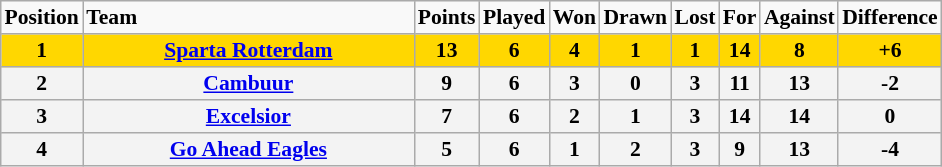<table border="2" cellpadding="2" cellspacing="0" style="margin: 0; background: #f9f9f9; border: 1px #aaa solid; border-collapse: collapse; font-size: 90%;">
<tr>
<th>Position</th>
<th align="left" style="width: 15em">Team</th>
<th>Points</th>
<th>Played</th>
<th>Won</th>
<th>Drawn</th>
<th>Lost</th>
<th>For</th>
<th>Against</th>
<th>Difference</th>
</tr>
<tr>
<th bgcolor="gold">1</th>
<th bgcolor="gold"><a href='#'>Sparta Rotterdam</a></th>
<th bgcolor="gold">13</th>
<th bgcolor="gold">6</th>
<th bgcolor="gold">4</th>
<th bgcolor="gold">1</th>
<th bgcolor="gold">1</th>
<th bgcolor="gold">14</th>
<th bgcolor="gold">8</th>
<th bgcolor="gold">+6</th>
</tr>
<tr>
<th bgcolor="F3F3F3">2</th>
<th bgcolor="F3F3F3"><a href='#'>Cambuur</a></th>
<th bgcolor="F3F3F3">9</th>
<th bgcolor="F3F3F3">6</th>
<th bgcolor="F3F3F3">3</th>
<th bgcolor="F3F3F3">0</th>
<th bgcolor="F3F3F3">3</th>
<th bgcolor="F3F3F3">11</th>
<th bgcolor="F3F3F3">13</th>
<th bgcolor="F3F3F3">-2</th>
</tr>
<tr>
<th bgcolor="F3F3F3">3</th>
<th bgcolor="F3F3F3"><a href='#'>Excelsior</a></th>
<th bgcolor="F3F3F3">7</th>
<th bgcolor="F3F3F3">6</th>
<th bgcolor="F3F3F3">2</th>
<th bgcolor="F3F3F3">1</th>
<th bgcolor="F3F3F3">3</th>
<th bgcolor="F3F3F3">14</th>
<th bgcolor="F3F3F3">14</th>
<th bgcolor="F3F3F3">0</th>
</tr>
<tr>
<th bgcolor="F3F3F3">4</th>
<th bgcolor="F3F3F3"><a href='#'>Go Ahead Eagles</a></th>
<th bgcolor="F3F3F3">5</th>
<th bgcolor="F3F3F3">6</th>
<th bgcolor="F3F3F3">1</th>
<th bgcolor="F3F3F3">2</th>
<th bgcolor="F3F3F3">3</th>
<th bgcolor="F3F3F3">9</th>
<th bgcolor="F3F3F3">13</th>
<th bgcolor="F3F3F3">-4</th>
</tr>
</table>
